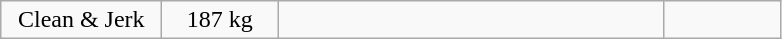<table class = "wikitable" style="text-align:center;">
<tr>
<td width=100>Clean & Jerk</td>
<td width=70>187 kg</td>
<td width=250 align=left></td>
<td width=70></td>
</tr>
</table>
